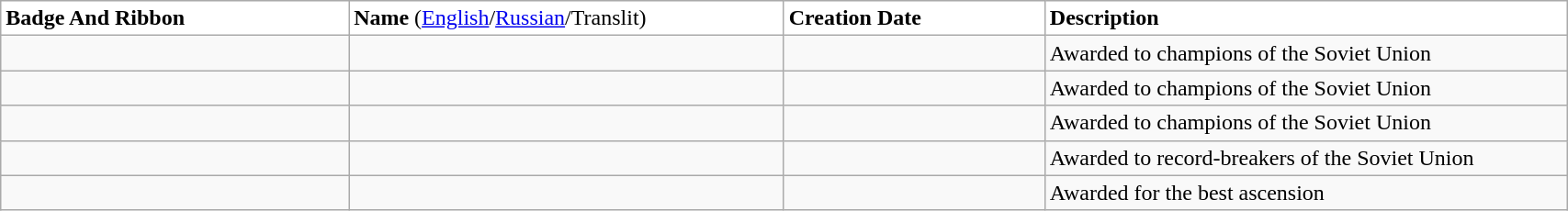<table class="wikitable" width="90%">
<tr>
<td width="20%" bgcolor="#FFFFFF"><strong>Badge And Ribbon</strong></td>
<td width="25%" bgcolor="#FFFFFF"><strong>Name</strong> (<a href='#'>English</a>/<a href='#'>Russian</a>/Translit)</td>
<td width="15%" bgcolor="#FFFFFF"><strong>Creation Date</strong></td>
<td width="30%" bgcolor="#FFFFFF"><strong>Description</strong></td>
</tr>
<tr>
<td></td>
<td></td>
<td></td>
<td>Awarded to champions of the Soviet Union</td>
</tr>
<tr>
<td></td>
<td></td>
<td></td>
<td>Awarded to champions of the Soviet Union</td>
</tr>
<tr>
<td></td>
<td></td>
<td></td>
<td>Awarded to champions of the Soviet Union</td>
</tr>
<tr>
<td></td>
<td></td>
<td></td>
<td>Awarded to record-breakers of the Soviet Union</td>
</tr>
<tr>
<td></td>
<td></td>
<td></td>
<td>Awarded for the best ascension</td>
</tr>
</table>
